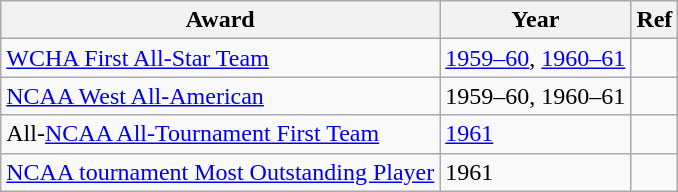<table class="wikitable">
<tr>
<th>Award</th>
<th>Year</th>
<th>Ref</th>
</tr>
<tr>
<td><a href='#'>WCHA First All-Star Team</a></td>
<td><a href='#'>1959–60</a>, <a href='#'>1960–61</a></td>
<td></td>
</tr>
<tr>
<td><a href='#'>NCAA West All-American</a></td>
<td>1959–60, 1960–61</td>
<td></td>
</tr>
<tr>
<td>All-<a href='#'>NCAA All-Tournament First Team</a></td>
<td><a href='#'>1961</a></td>
<td></td>
</tr>
<tr>
<td><a href='#'>NCAA tournament Most Outstanding Player</a></td>
<td>1961</td>
<td></td>
</tr>
</table>
